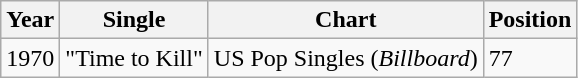<table class="wikitable">
<tr>
<th>Year</th>
<th>Single</th>
<th>Chart</th>
<th>Position</th>
</tr>
<tr>
<td>1970</td>
<td>"Time to Kill"</td>
<td>US Pop Singles (<em>Billboard</em>)</td>
<td>77</td>
</tr>
</table>
